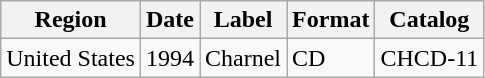<table class="wikitable">
<tr>
<th>Region</th>
<th>Date</th>
<th>Label</th>
<th>Format</th>
<th>Catalog</th>
</tr>
<tr>
<td>United States</td>
<td>1994</td>
<td>Charnel</td>
<td>CD</td>
<td>CHCD-11</td>
</tr>
</table>
